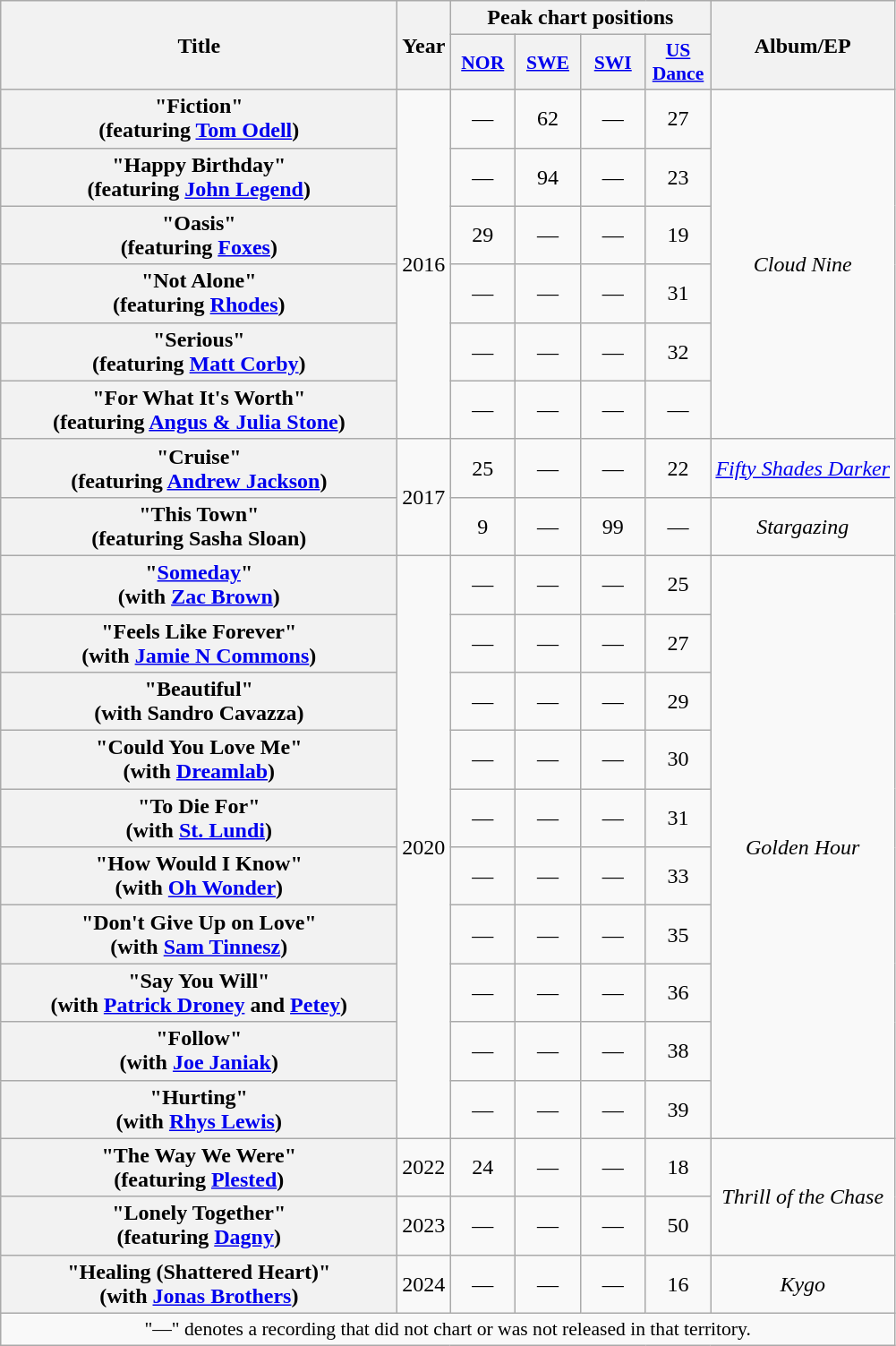<table class="wikitable plainrowheaders" style="text-align:center;" border="1">
<tr>
<th scope="col" rowspan="2" style="width:18em;">Title</th>
<th scope="col" rowspan="2" style="width:1em;">Year</th>
<th scope="col" colspan="4">Peak chart positions</th>
<th scope="col" rowspan="2">Album/EP</th>
</tr>
<tr>
<th scope="col" style="width:2.9em;font-size:90%;"><a href='#'>NOR</a><br></th>
<th scope="col" style="width:2.9em;font-size:90%;"><a href='#'>SWE</a><br></th>
<th scope="col" style="width:2.9em;font-size:90%;"><a href='#'>SWI</a><br></th>
<th scope="col" style="width:2.9em;font-size:90%;"><a href='#'>US<br>Dance</a><br></th>
</tr>
<tr>
<th scope="row">"Fiction"<br><span>(featuring <a href='#'>Tom Odell</a>)</span></th>
<td rowspan="6">2016</td>
<td>—</td>
<td>62</td>
<td>—</td>
<td>27</td>
<td rowspan="6"><em>Cloud Nine</em></td>
</tr>
<tr>
<th scope="row">"Happy Birthday"<br><span>(featuring <a href='#'>John Legend</a>)</span></th>
<td>—</td>
<td>94</td>
<td>—</td>
<td>23</td>
</tr>
<tr>
<th scope="row">"Oasis"<br><span>(featuring <a href='#'>Foxes</a>)</span></th>
<td>29</td>
<td>—</td>
<td>—</td>
<td>19</td>
</tr>
<tr>
<th scope="row">"Not Alone"<br><span>(featuring <a href='#'>Rhodes</a>)</span></th>
<td>—</td>
<td>—</td>
<td>—</td>
<td>31</td>
</tr>
<tr>
<th scope="row">"Serious"<br><span>(featuring <a href='#'>Matt Corby</a>)</span></th>
<td>—</td>
<td>—</td>
<td>—</td>
<td>32</td>
</tr>
<tr>
<th scope="row">"For What It's Worth"<br><span>(featuring <a href='#'>Angus & Julia Stone</a>)</span></th>
<td>—</td>
<td>—</td>
<td>—</td>
<td>—</td>
</tr>
<tr>
<th scope="row">"Cruise"<br><span>(featuring <a href='#'>Andrew Jackson</a>)</span></th>
<td rowspan="2">2017</td>
<td>25</td>
<td>—</td>
<td>—</td>
<td>22</td>
<td><em><a href='#'>Fifty Shades Darker</a></em></td>
</tr>
<tr>
<th scope="row">"This Town"<br><span>(featuring Sasha Sloan)</span></th>
<td>9</td>
<td>—</td>
<td>99</td>
<td>—</td>
<td><em>Stargazing</em></td>
</tr>
<tr>
<th scope="row">"<a href='#'>Someday</a>"<br><span>(with <a href='#'>Zac Brown</a>)</span></th>
<td rowspan="10">2020</td>
<td>—</td>
<td>—</td>
<td>—</td>
<td>25</td>
<td rowspan="10"><em>Golden Hour</em></td>
</tr>
<tr>
<th scope="row">"Feels Like Forever"<br><span>(with <a href='#'>Jamie N Commons</a>)</span></th>
<td>—</td>
<td>—</td>
<td>—</td>
<td>27</td>
</tr>
<tr>
<th scope="row">"Beautiful"<br><span>(with Sandro Cavazza)</span></th>
<td>—</td>
<td>—</td>
<td>—</td>
<td>29</td>
</tr>
<tr>
<th scope="row">"Could You Love Me"<br><span>(with <a href='#'>Dreamlab</a>)</span></th>
<td>—</td>
<td>—</td>
<td>—</td>
<td>30</td>
</tr>
<tr>
<th scope="row">"To Die For"<br><span>(with <a href='#'>St. Lundi</a>)</span></th>
<td>—</td>
<td>—</td>
<td>—</td>
<td>31</td>
</tr>
<tr>
<th scope="row">"How Would I Know"<br><span>(with <a href='#'>Oh Wonder</a>)</span></th>
<td>—</td>
<td>—</td>
<td>—</td>
<td>33</td>
</tr>
<tr>
<th scope="row">"Don't Give Up on Love"<br><span>(with <a href='#'>Sam Tinnesz</a>)</span></th>
<td>—</td>
<td>—</td>
<td>—</td>
<td>35</td>
</tr>
<tr>
<th scope="row">"Say You Will"<br><span>(with <a href='#'>Patrick Droney</a> and <a href='#'>Petey</a>)</span></th>
<td>—</td>
<td>—</td>
<td>—</td>
<td>36</td>
</tr>
<tr>
<th scope="row">"Follow"<br><span>(with <a href='#'>Joe Janiak</a>)</span></th>
<td>—</td>
<td>—</td>
<td>—</td>
<td>38</td>
</tr>
<tr>
<th scope="row">"Hurting"<br><span>(with <a href='#'>Rhys Lewis</a>)</span></th>
<td>—</td>
<td>—</td>
<td>—</td>
<td>39</td>
</tr>
<tr>
<th scope="row">"The Way We Were"<br><span>(featuring <a href='#'>Plested</a>)</span></th>
<td rowspan="1">2022</td>
<td>24</td>
<td>—</td>
<td>—</td>
<td>18</td>
<td rowspan="2"><em>Thrill of the Chase</em></td>
</tr>
<tr>
<th scope="row">"Lonely Together"<br><span>(featuring <a href='#'>Dagny</a>)</span></th>
<td rowspan="1">2023</td>
<td>—</td>
<td>—</td>
<td>—</td>
<td>50</td>
</tr>
<tr>
<th scope="row">"Healing (Shattered Heart)"<br><span>(with <a href='#'>Jonas Brothers</a>)</span></th>
<td>2024</td>
<td>—</td>
<td>—</td>
<td>—</td>
<td>16</td>
<td><em>Kygo</em></td>
</tr>
<tr>
<td colspan="10" style="font-size:90%">"—" denotes a recording that did not chart or was not released in that territory.</td>
</tr>
</table>
